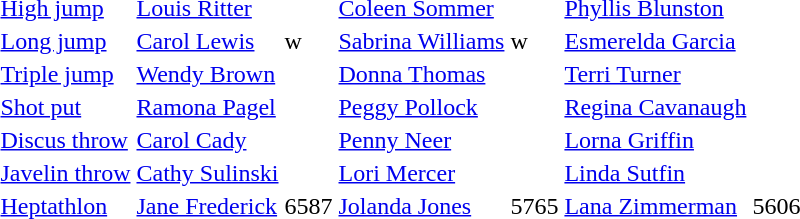<table>
<tr>
<td><a href='#'>High jump</a></td>
<td><a href='#'>Louis Ritter</a></td>
<td></td>
<td><a href='#'>Coleen Sommer</a></td>
<td></td>
<td><a href='#'>Phyllis Blunston</a></td>
<td></td>
</tr>
<tr>
<td><a href='#'>Long jump</a></td>
<td><a href='#'>Carol Lewis</a></td>
<td>w</td>
<td><a href='#'>Sabrina Williams</a></td>
<td>w</td>
<td><a href='#'>Esmerelda Garcia</a> </td>
<td></td>
</tr>
<tr>
<td><a href='#'>Triple jump</a></td>
<td><a href='#'>Wendy Brown</a></td>
<td></td>
<td><a href='#'>Donna Thomas</a></td>
<td></td>
<td><a href='#'>Terri Turner</a></td>
<td></td>
</tr>
<tr>
<td><a href='#'>Shot put</a></td>
<td><a href='#'>Ramona Pagel</a></td>
<td></td>
<td><a href='#'>Peggy Pollock</a></td>
<td></td>
<td><a href='#'>Regina Cavanaugh</a></td>
<td></td>
</tr>
<tr>
<td><a href='#'>Discus throw</a></td>
<td><a href='#'>Carol Cady</a></td>
<td></td>
<td><a href='#'>Penny Neer</a></td>
<td></td>
<td><a href='#'>Lorna Griffin</a></td>
<td></td>
</tr>
<tr>
<td><a href='#'>Javelin throw</a></td>
<td><a href='#'>Cathy Sulinski</a></td>
<td></td>
<td><a href='#'>Lori Mercer</a></td>
<td></td>
<td><a href='#'>Linda Sutfin</a></td>
<td></td>
</tr>
<tr>
<td><a href='#'>Heptathlon</a></td>
<td><a href='#'>Jane Frederick</a></td>
<td>6587</td>
<td><a href='#'>Jolanda Jones</a></td>
<td>5765</td>
<td><a href='#'>Lana Zimmerman</a></td>
<td>5606</td>
</tr>
</table>
